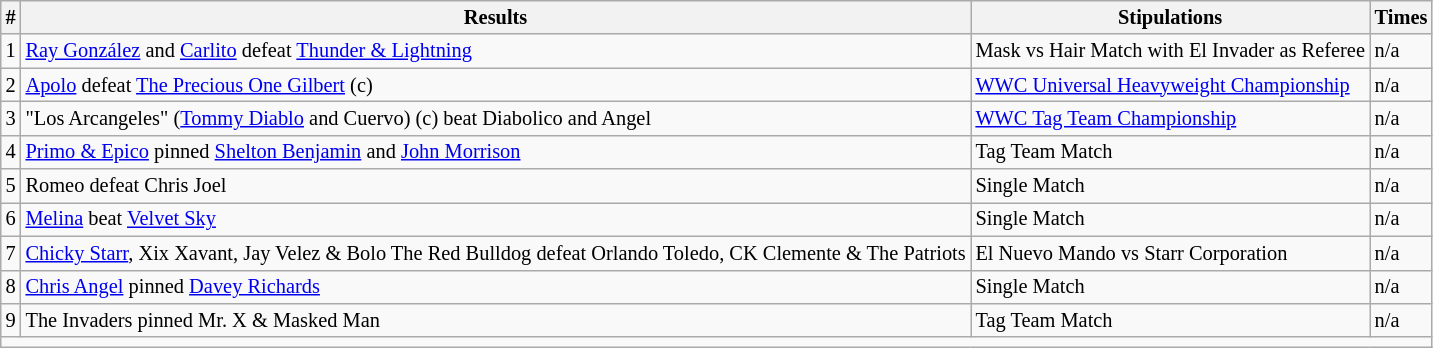<table style="font-size: 85%" class="wikitable sortable">
<tr>
<th><strong>#</strong></th>
<th><strong>Results</strong></th>
<th><strong>Stipulations</strong></th>
<th><strong>Times</strong></th>
</tr>
<tr>
<td>1</td>
<td><a href='#'>Ray González</a> and <a href='#'>Carlito</a> defeat <a href='#'>Thunder & Lightning</a></td>
<td>Mask vs Hair Match with El Invader as Referee</td>
<td>n/a</td>
</tr>
<tr>
<td>2</td>
<td><a href='#'>Apolo</a> defeat <a href='#'>The Precious One Gilbert</a> (c)</td>
<td><a href='#'>WWC Universal Heavyweight Championship</a></td>
<td>n/a</td>
</tr>
<tr>
<td>3</td>
<td>"Los Arcangeles" (<a href='#'>Tommy Diablo</a> and Cuervo) (c) beat Diabolico and Angel</td>
<td><a href='#'>WWC Tag Team Championship</a></td>
<td>n/a</td>
</tr>
<tr>
<td>4</td>
<td><a href='#'>Primo & Epico</a> pinned <a href='#'>Shelton Benjamin</a> and <a href='#'>John Morrison</a></td>
<td>Tag Team Match</td>
<td>n/a</td>
</tr>
<tr>
<td>5</td>
<td>Romeo defeat Chris Joel</td>
<td>Single Match</td>
<td>n/a</td>
</tr>
<tr>
<td>6</td>
<td><a href='#'>Melina</a> beat <a href='#'>Velvet Sky</a></td>
<td>Single Match</td>
<td>n/a</td>
</tr>
<tr>
<td>7</td>
<td><a href='#'>Chicky Starr</a>, Xix Xavant, Jay Velez & Bolo The Red Bulldog defeat Orlando Toledo, CK Clemente & The Patriots</td>
<td>El Nuevo Mando vs Starr Corporation</td>
<td>n/a</td>
</tr>
<tr>
<td>8</td>
<td><a href='#'>Chris Angel</a> pinned <a href='#'>Davey Richards</a></td>
<td>Single Match</td>
<td>n/a</td>
</tr>
<tr>
<td>9</td>
<td>The Invaders pinned Mr. X & Masked Man</td>
<td>Tag Team Match</td>
<td>n/a</td>
</tr>
<tr>
<td colspan=4></td>
</tr>
</table>
